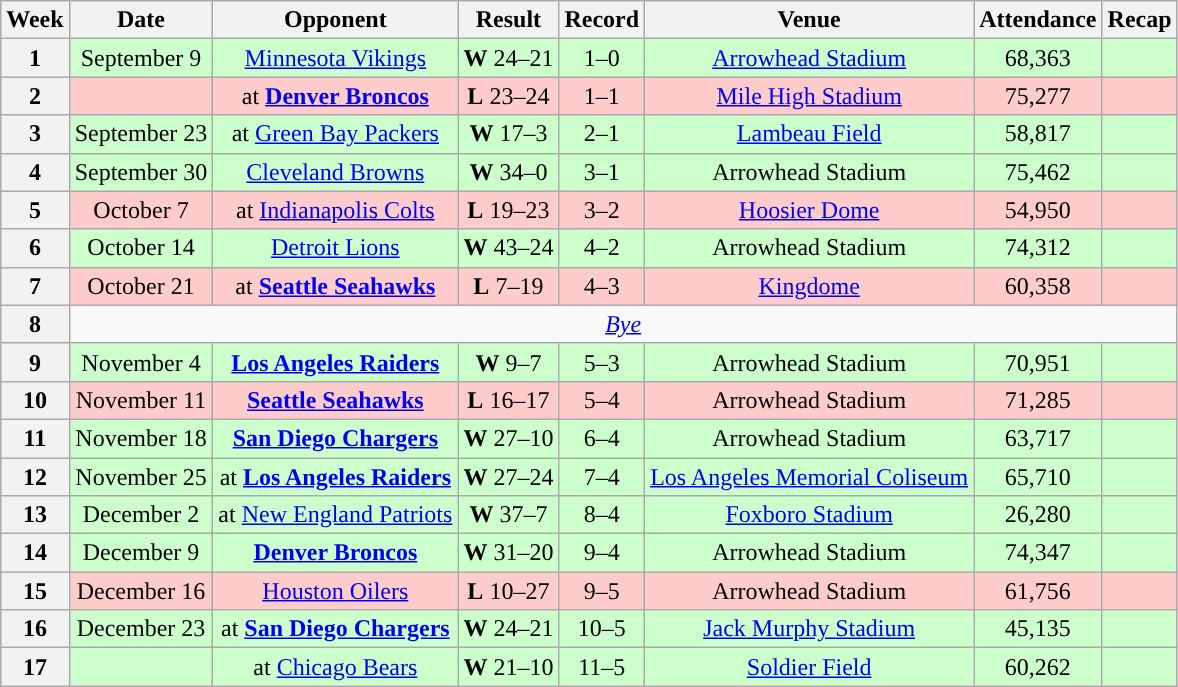<table class="wikitable" style="text-align:center">
<tr>
<th>Week</th>
<th>Date</th>
<th>Opponent</th>
<th>Result</th>
<th>Record</th>
<th>Venue</th>
<th>Attendance</th>
<th>Recap</th>
</tr>
<tr style="background:#cfc">
<th>1</th>
<td>September 9</td>
<td><a href='#'>Minnesota Vikings</a></td>
<td><strong>W</strong> 24–21</td>
<td>1–0</td>
<td><a href='#'>Arrowhead Stadium</a></td>
<td>68,363</td>
<td></td>
</tr>
<tr style="background:#fcc">
<th>2</th>
<td></td>
<td>at <strong><a href='#'>Denver Broncos</a></strong></td>
<td><strong>L</strong> 23–24</td>
<td>1–1</td>
<td><a href='#'>Mile High Stadium</a></td>
<td>75,277</td>
<td></td>
</tr>
<tr style="background:#cfc">
<th>3</th>
<td>September 23</td>
<td>at <a href='#'>Green Bay Packers</a></td>
<td><strong>W</strong> 17–3</td>
<td>2–1</td>
<td><a href='#'>Lambeau Field</a></td>
<td>58,817</td>
<td></td>
</tr>
<tr style="background:#cfc">
<th>4</th>
<td>September 30</td>
<td><a href='#'>Cleveland Browns</a></td>
<td><strong>W</strong> 34–0</td>
<td>3–1</td>
<td>Arrowhead Stadium</td>
<td>75,462</td>
<td></td>
</tr>
<tr style="background:#fcc">
<th>5</th>
<td>October 7</td>
<td>at <a href='#'>Indianapolis Colts</a></td>
<td><strong>L</strong> 19–23</td>
<td>3–2</td>
<td><a href='#'>Hoosier Dome</a></td>
<td>54,950</td>
<td></td>
</tr>
<tr style="background:#cfc">
<th>6</th>
<td>October 14</td>
<td><a href='#'>Detroit Lions</a></td>
<td><strong>W</strong> 43–24</td>
<td>4–2</td>
<td>Arrowhead Stadium</td>
<td>74,312</td>
<td></td>
</tr>
<tr style="background:#fcc">
<th>7</th>
<td>October 21</td>
<td>at <strong><a href='#'>Seattle Seahawks</a></strong></td>
<td><strong>L</strong> 7–19</td>
<td>4–3</td>
<td><a href='#'>Kingdome</a></td>
<td>60,358</td>
<td></td>
</tr>
<tr>
<th>8</th>
<td colspan="7"><em><a href='#'>Bye</a></em></td>
</tr>
<tr style="background:#cfc">
<th>9</th>
<td>November 4</td>
<td><strong><a href='#'>Los Angeles Raiders</a></strong></td>
<td><strong>W</strong> 9–7</td>
<td>5–3</td>
<td>Arrowhead Stadium</td>
<td>70,951</td>
<td></td>
</tr>
<tr style="background:#fcc">
<th>10</th>
<td>November 11</td>
<td><strong><a href='#'>Seattle Seahawks</a></strong></td>
<td><strong>L</strong> 16–17</td>
<td>5–4</td>
<td>Arrowhead Stadium</td>
<td>71,285</td>
<td></td>
</tr>
<tr style="background:#cfc">
<th>11</th>
<td>November 18</td>
<td><strong><a href='#'>San Diego Chargers</a></strong></td>
<td><strong>W</strong> 27–10</td>
<td>6–4</td>
<td>Arrowhead Stadium</td>
<td>63,717</td>
<td></td>
</tr>
<tr style="background:#cfc">
<th>12</th>
<td>November 25</td>
<td>at <strong><a href='#'>Los Angeles Raiders</a></strong></td>
<td><strong>W</strong> 27–24</td>
<td>7–4</td>
<td><a href='#'>Los Angeles Memorial Coliseum</a></td>
<td>65,710</td>
<td></td>
</tr>
<tr style="background:#cfc">
<th>13</th>
<td>December 2</td>
<td>at <a href='#'>New England Patriots</a></td>
<td><strong>W</strong> 37–7</td>
<td>8–4</td>
<td><a href='#'>Foxboro Stadium</a></td>
<td>26,280</td>
<td></td>
</tr>
<tr style="background:#cfc">
<th>14</th>
<td>December 9</td>
<td><strong><a href='#'>Denver Broncos</a></strong></td>
<td><strong>W</strong> 31–20</td>
<td>9–4</td>
<td>Arrowhead Stadium</td>
<td>74,347</td>
<td></td>
</tr>
<tr style="background:#fcc">
<th>15</th>
<td>December 16</td>
<td><a href='#'>Houston Oilers</a></td>
<td><strong>L</strong> 10–27</td>
<td>9–5</td>
<td>Arrowhead Stadium</td>
<td>61,756</td>
<td></td>
</tr>
<tr style="background:#cfc">
<th>16</th>
<td>December 23</td>
<td>at <strong><a href='#'>San Diego Chargers</a></strong></td>
<td><strong>W</strong> 24–21</td>
<td>10–5</td>
<td><a href='#'>Jack Murphy Stadium</a></td>
<td>45,135</td>
<td></td>
</tr>
<tr style="background:#cfc">
<th>17</th>
<td></td>
<td>at <a href='#'>Chicago Bears</a></td>
<td><strong>W</strong> 21–10</td>
<td>11–5</td>
<td><a href='#'>Soldier Field</a></td>
<td>60,262</td>
<td></td>
</tr>
</table>
